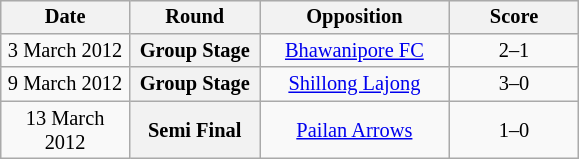<table class="wikitable plainrowheaders" style="text-align:center;margin-left:1em;float:right; font-size:85%;">
<tr>
<th scope=col width="80">Date</th>
<th scope=col width="80">Round</th>
<th scope=col width="120">Opposition</th>
<th scope=col width="80">Score</th>
</tr>
<tr>
<td>3 March 2012</td>
<th scope=row style="text-align:center">Group Stage</th>
<td><a href='#'>Bhawanipore FC</a></td>
<td>2–1</td>
</tr>
<tr>
<td>9 March 2012</td>
<th scope=row style="text-align:center">Group Stage</th>
<td><a href='#'>Shillong Lajong</a></td>
<td>3–0</td>
</tr>
<tr>
<td>13 March 2012</td>
<th scope=row style="text-align:center">Semi Final</th>
<td><a href='#'>Pailan Arrows</a></td>
<td>1–0</td>
</tr>
</table>
